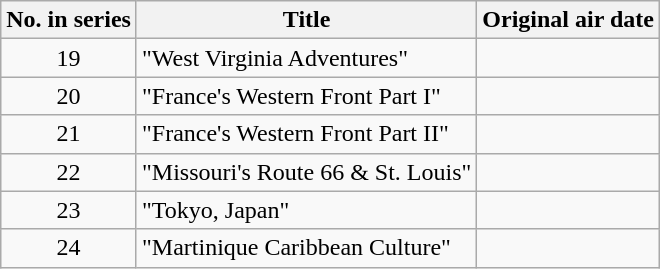<table class="wikitable plainrowheaders" style="text-align:center">
<tr>
<th scope="col">No. in series</th>
<th scope="col">Title</th>
<th scope="col">Original air date</th>
</tr>
<tr>
<td scope="row">19</td>
<td style="text-align:left">"West Virginia Adventures"</td>
<td></td>
</tr>
<tr>
<td scope="row">20</td>
<td style="text-align:left">"France's Western Front Part I"</td>
<td></td>
</tr>
<tr>
<td scope="row">21</td>
<td style="text-align:left">"France's Western Front Part II"</td>
<td></td>
</tr>
<tr>
<td scope="row">22</td>
<td style="text-align:left">"Missouri's Route 66 & St. Louis"</td>
<td></td>
</tr>
<tr>
<td scope="row">23</td>
<td style="text-align:left">"Tokyo, Japan"</td>
<td></td>
</tr>
<tr>
<td scope="row">24</td>
<td style="text-align:left">"Martinique Caribbean Culture"</td>
<td></td>
</tr>
</table>
